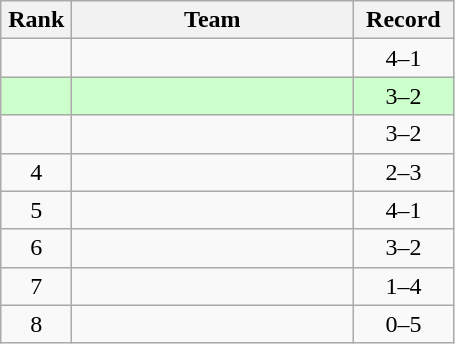<table class="wikitable" style="text-align: center;">
<tr>
<th width=40>Rank</th>
<th width=180>Team</th>
<th width=60>Record</th>
</tr>
<tr>
<td></td>
<td align="left"></td>
<td>4–1</td>
</tr>
<tr bgcolor="#ccffcc">
<td></td>
<td align="left"></td>
<td>3–2</td>
</tr>
<tr>
<td></td>
<td align="left"></td>
<td>3–2</td>
</tr>
<tr>
<td>4</td>
<td align="left"></td>
<td>2–3</td>
</tr>
<tr>
<td>5</td>
<td align="left"></td>
<td>4–1</td>
</tr>
<tr>
<td>6</td>
<td align="left"></td>
<td>3–2</td>
</tr>
<tr>
<td>7</td>
<td align="left"></td>
<td>1–4</td>
</tr>
<tr>
<td>8</td>
<td align="left"></td>
<td>0–5</td>
</tr>
</table>
